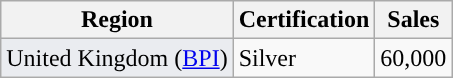<table class="wikitable" style='text-align: left;'>
<tr>
<th>Region</th>
<th>Certification</th>
<th>Sales</th>
</tr>
<tr>
<td style='background: #EAECF0'>United Kingdom (<a href='#'>BPI</a>)</td>
<td>Silver</td>
<td>60,000</td>
</tr>
</table>
